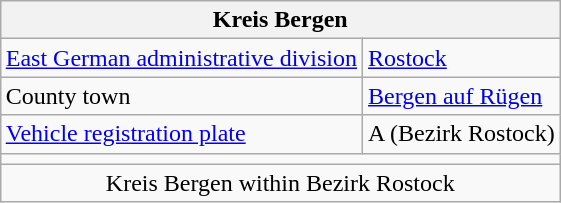<table class="wikitable" style="float: right;" border="1px solid darkgray;">
<tr>
<th colspan="2">Kreis Bergen</th>
</tr>
<tr>
<td><a href='#'>East German administrative division</a></td>
<td><a href='#'>Rostock</a></td>
</tr>
<tr>
<td>County town</td>
<td><a href='#'>Bergen auf Rügen</a></td>
</tr>
<tr>
<td><a href='#'>Vehicle registration plate</a></td>
<td>A (Bezirk Rostock)</td>
</tr>
<tr>
<td colspan="2" align="center"></td>
</tr>
<tr>
<td colspan="2" align="center">Kreis Bergen within Bezirk Rostock</td>
</tr>
</table>
